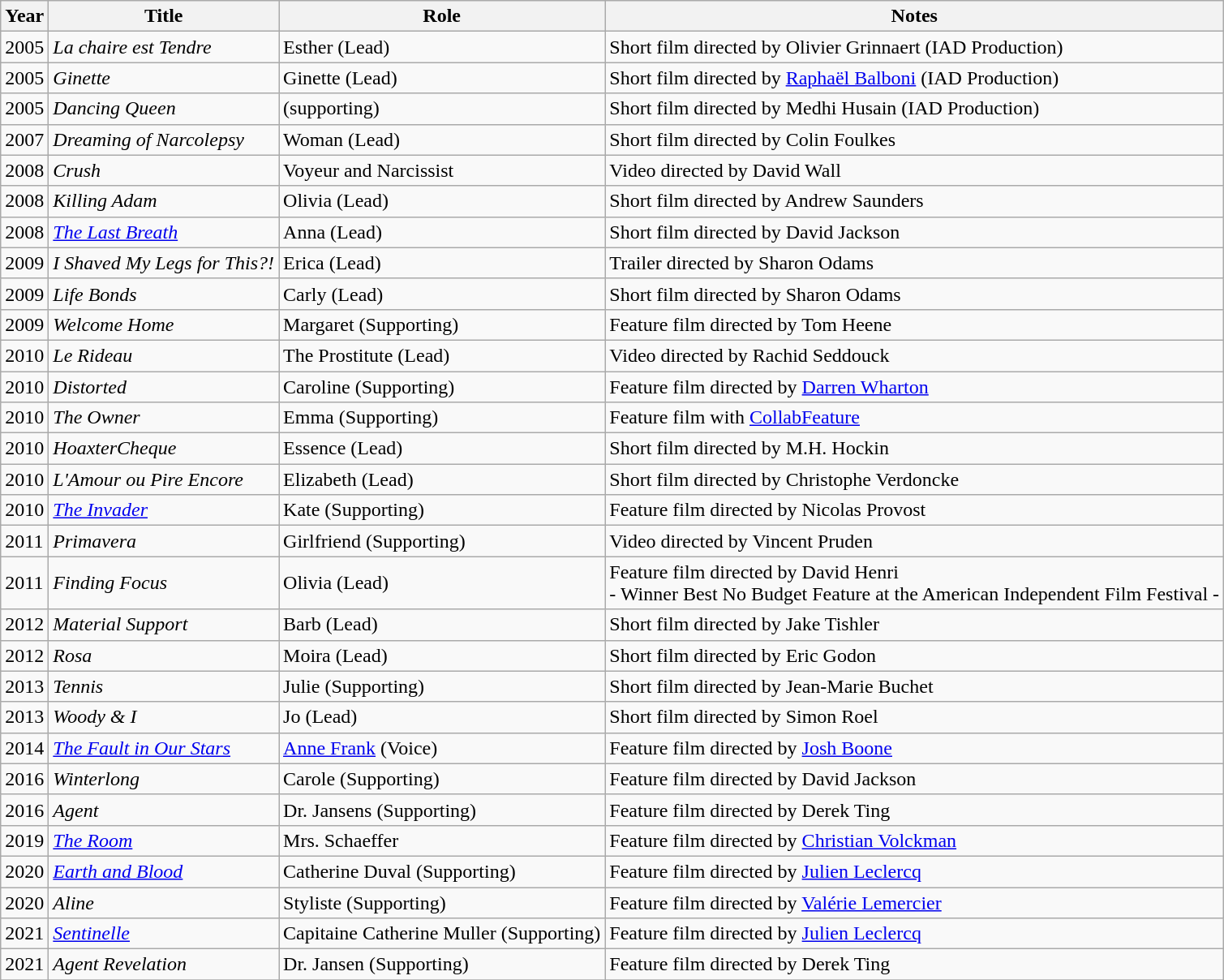<table class="wikitable">
<tr>
<th>Year</th>
<th>Title</th>
<th>Role</th>
<th>Notes</th>
</tr>
<tr>
<td>2005</td>
<td><em>La chaire est Tendre</em></td>
<td>Esther (Lead)</td>
<td>Short film directed by Olivier Grinnaert (IAD Production)</td>
</tr>
<tr>
<td>2005</td>
<td><em>Ginette</em></td>
<td>Ginette (Lead)</td>
<td>Short film directed by <a href='#'>Raphaël Balboni</a> (IAD Production)</td>
</tr>
<tr>
<td>2005</td>
<td><em>Dancing Queen</em></td>
<td>(supporting)</td>
<td>Short film directed by Medhi Husain (IAD Production)</td>
</tr>
<tr>
<td>2007</td>
<td><em>Dreaming of Narcolepsy</em></td>
<td>Woman (Lead)</td>
<td>Short film directed by Colin Foulkes</td>
</tr>
<tr>
<td>2008</td>
<td><em>Crush</em></td>
<td>Voyeur and Narcissist</td>
<td>Video directed by David Wall</td>
</tr>
<tr>
<td>2008</td>
<td><em>Killing Adam</em></td>
<td>Olivia (Lead)</td>
<td>Short film directed by Andrew Saunders</td>
</tr>
<tr>
<td>2008</td>
<td><em><a href='#'>The Last Breath</a></em></td>
<td>Anna (Lead)</td>
<td>Short film directed by David Jackson</td>
</tr>
<tr>
<td>2009</td>
<td><em>I Shaved My Legs for This?!</em></td>
<td>Erica (Lead)</td>
<td>Trailer directed by Sharon Odams</td>
</tr>
<tr>
<td>2009</td>
<td><em>Life Bonds</em></td>
<td>Carly (Lead)</td>
<td>Short film directed by Sharon Odams</td>
</tr>
<tr>
<td>2009</td>
<td><em>Welcome Home</em></td>
<td>Margaret (Supporting)</td>
<td>Feature film directed by Tom Heene</td>
</tr>
<tr>
<td>2010</td>
<td><em>Le Rideau</em></td>
<td>The Prostitute (Lead)</td>
<td>Video directed by Rachid Seddouck</td>
</tr>
<tr>
<td>2010</td>
<td><em>Distorted</em></td>
<td>Caroline (Supporting)</td>
<td>Feature film directed by <a href='#'>Darren Wharton</a></td>
</tr>
<tr>
<td>2010</td>
<td><em>The Owner</em></td>
<td>Emma (Supporting)</td>
<td>Feature film with <a href='#'>CollabFeature</a></td>
</tr>
<tr>
<td>2010</td>
<td><em>HoaxterCheque</em></td>
<td>Essence (Lead)</td>
<td>Short film directed by M.H. Hockin</td>
</tr>
<tr>
<td>2010</td>
<td><em>L'Amour ou Pire Encore</em></td>
<td>Elizabeth (Lead)</td>
<td>Short film directed by Christophe Verdoncke</td>
</tr>
<tr>
<td>2010</td>
<td><em><a href='#'>The Invader</a></em></td>
<td>Kate (Supporting)</td>
<td>Feature film directed by Nicolas Provost</td>
</tr>
<tr>
<td>2011</td>
<td><em>Primavera</em></td>
<td>Girlfriend (Supporting)</td>
<td>Video directed by Vincent Pruden</td>
</tr>
<tr>
<td>2011</td>
<td><em>Finding Focus</em></td>
<td>Olivia (Lead)</td>
<td>Feature film directed by David Henri<br>- Winner Best No Budget Feature at the American Independent Film Festival -</td>
</tr>
<tr>
<td>2012</td>
<td><em>Material Support</em></td>
<td>Barb (Lead)</td>
<td>Short film directed by Jake Tishler</td>
</tr>
<tr>
<td>2012</td>
<td><em>Rosa</em></td>
<td>Moira (Lead)</td>
<td>Short film directed by Eric Godon</td>
</tr>
<tr>
<td>2013</td>
<td><em>Tennis</em></td>
<td>Julie (Supporting)</td>
<td>Short film directed by Jean-Marie Buchet</td>
</tr>
<tr>
<td>2013</td>
<td><em>Woody & I</em></td>
<td>Jo (Lead)</td>
<td>Short film directed by Simon Roel</td>
</tr>
<tr>
<td>2014</td>
<td><em><a href='#'>The Fault in Our Stars</a></em></td>
<td><a href='#'>Anne Frank</a> (Voice)</td>
<td>Feature film directed by <a href='#'>Josh Boone</a></td>
</tr>
<tr>
<td>2016</td>
<td><em>Winterlong</em></td>
<td>Carole (Supporting)</td>
<td>Feature film directed by David Jackson</td>
</tr>
<tr>
<td>2016</td>
<td><em>Agent</em></td>
<td>Dr. Jansens (Supporting)</td>
<td>Feature film directed by Derek Ting</td>
</tr>
<tr>
<td>2019</td>
<td><em><a href='#'>The Room</a></em></td>
<td>Mrs. Schaeffer</td>
<td>Feature film directed by <a href='#'>Christian Volckman</a></td>
</tr>
<tr>
<td>2020</td>
<td><em><a href='#'>Earth and Blood</a></em></td>
<td>Catherine Duval (Supporting)</td>
<td>Feature film directed by <a href='#'>Julien Leclercq</a></td>
</tr>
<tr>
<td>2020</td>
<td><em>Aline</em></td>
<td>Styliste (Supporting)</td>
<td>Feature film directed by <a href='#'>Valérie Lemercier</a></td>
</tr>
<tr>
<td>2021</td>
<td><em><a href='#'>Sentinelle</a></em></td>
<td>Capitaine Catherine Muller (Supporting)</td>
<td>Feature film directed by <a href='#'>Julien Leclercq</a></td>
</tr>
<tr>
<td>2021</td>
<td><em>Agent Revelation</em></td>
<td>Dr. Jansen (Supporting)</td>
<td>Feature film directed by Derek Ting</td>
</tr>
<tr>
</tr>
</table>
